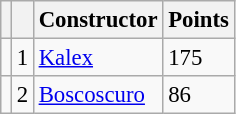<table class="wikitable" style="font-size: 95%;">
<tr>
<th></th>
<th></th>
<th>Constructor</th>
<th>Points</th>
</tr>
<tr>
<td></td>
<td align=center>1</td>
<td> <a href='#'>Kalex</a></td>
<td align=left>175</td>
</tr>
<tr>
<td></td>
<td align=center>2</td>
<td> <a href='#'>Boscoscuro</a></td>
<td align=left>86</td>
</tr>
</table>
